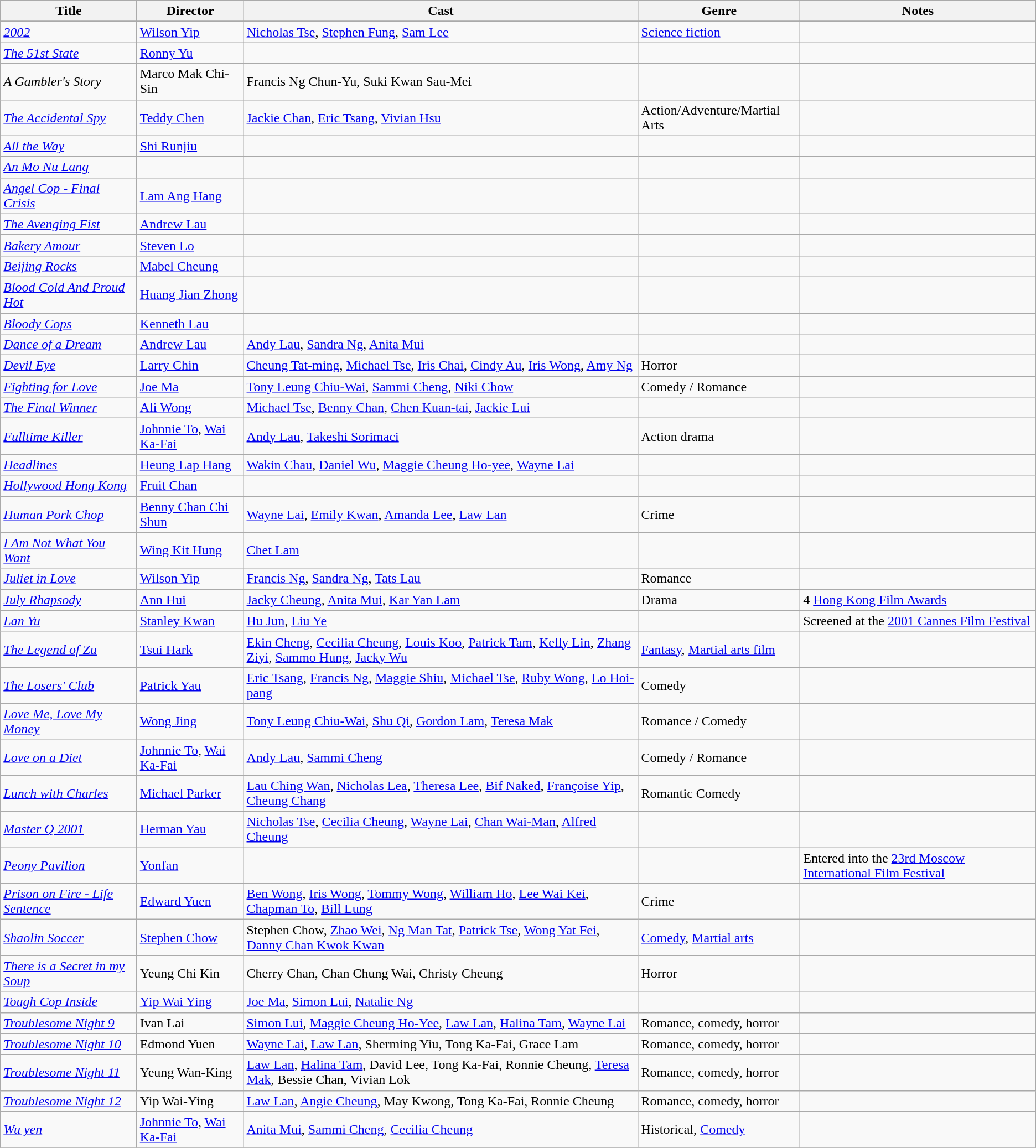<table class="wikitable sortable">
<tr>
<th>Title</th>
<th>Director</th>
<th>Cast</th>
<th>Genre</th>
<th>Notes</th>
</tr>
<tr>
</tr>
<tr>
<td><em><a href='#'>2002</a></em></td>
<td><a href='#'>Wilson Yip</a></td>
<td><a href='#'>Nicholas Tse</a>, <a href='#'>Stephen Fung</a>, <a href='#'>Sam Lee</a></td>
<td><a href='#'>Science fiction</a></td>
<td></td>
</tr>
<tr>
<td><em><a href='#'>The 51st State</a></em></td>
<td><a href='#'>Ronny Yu</a></td>
<td></td>
<td></td>
<td></td>
</tr>
<tr>
<td><em>A Gambler's Story</em></td>
<td>Marco Mak Chi-Sin</td>
<td>Francis Ng Chun-Yu, Suki Kwan Sau-Mei</td>
<td></td>
<td></td>
</tr>
<tr>
<td><em><a href='#'>The Accidental Spy</a></em></td>
<td><a href='#'>Teddy Chen</a></td>
<td><a href='#'>Jackie Chan</a>, <a href='#'>Eric Tsang</a>, <a href='#'>Vivian Hsu</a></td>
<td>Action/Adventure/Martial Arts</td>
<td></td>
</tr>
<tr>
<td><em><a href='#'>All the Way</a></em></td>
<td><a href='#'>Shi Runjiu</a></td>
<td></td>
<td></td>
<td></td>
</tr>
<tr>
<td><em><a href='#'>An Mo Nu Lang</a></em></td>
<td></td>
<td></td>
<td></td>
<td></td>
</tr>
<tr>
<td><em><a href='#'>Angel Cop - Final Crisis</a></em></td>
<td><a href='#'>Lam Ang Hang</a></td>
<td></td>
<td></td>
<td></td>
</tr>
<tr>
<td><em><a href='#'>The Avenging Fist</a></em></td>
<td><a href='#'>Andrew Lau</a></td>
<td></td>
<td></td>
<td></td>
</tr>
<tr>
<td><em><a href='#'>Bakery Amour</a></em></td>
<td><a href='#'>Steven Lo</a></td>
<td></td>
<td></td>
<td></td>
</tr>
<tr>
<td><em><a href='#'>Beijing Rocks</a></em></td>
<td><a href='#'>Mabel Cheung</a></td>
<td></td>
<td></td>
<td></td>
</tr>
<tr>
<td><em><a href='#'>Blood Cold And Proud Hot</a></em></td>
<td><a href='#'>Huang Jian Zhong</a></td>
<td></td>
<td></td>
<td></td>
</tr>
<tr>
<td><em><a href='#'>Bloody Cops</a></em></td>
<td><a href='#'>Kenneth Lau</a></td>
<td></td>
<td></td>
<td></td>
</tr>
<tr>
<td><em><a href='#'>Dance of a Dream</a></em></td>
<td><a href='#'>Andrew Lau</a></td>
<td><a href='#'>Andy Lau</a>, <a href='#'>Sandra Ng</a>, <a href='#'>Anita Mui</a></td>
<td></td>
<td></td>
</tr>
<tr>
<td><em><a href='#'>Devil Eye</a></em></td>
<td><a href='#'>Larry Chin</a></td>
<td><a href='#'>Cheung Tat-ming</a>, <a href='#'>Michael Tse</a>, <a href='#'>Iris Chai</a>, <a href='#'>Cindy Au</a>, <a href='#'>Iris Wong</a>, <a href='#'>Amy Ng</a></td>
<td>Horror</td>
<td></td>
</tr>
<tr>
<td><em><a href='#'>Fighting for Love</a></em></td>
<td><a href='#'>Joe Ma</a></td>
<td><a href='#'>Tony Leung Chiu-Wai</a>, <a href='#'>Sammi Cheng</a>, <a href='#'>Niki Chow</a></td>
<td>Comedy / Romance</td>
<td></td>
</tr>
<tr>
<td><em><a href='#'>The Final Winner</a></em></td>
<td><a href='#'>Ali Wong</a></td>
<td><a href='#'>Michael Tse</a>, <a href='#'>Benny Chan</a>, <a href='#'>Chen Kuan-tai</a>, <a href='#'>Jackie Lui</a></td>
<td></td>
<td></td>
</tr>
<tr>
<td><em><a href='#'>Fulltime Killer</a></em></td>
<td><a href='#'>Johnnie To</a>, <a href='#'>Wai Ka-Fai</a></td>
<td><a href='#'>Andy Lau</a>, <a href='#'>Takeshi Sorimaci</a></td>
<td>Action drama</td>
<td></td>
</tr>
<tr>
<td><em><a href='#'>Headlines</a></em></td>
<td><a href='#'>Heung Lap Hang</a></td>
<td><a href='#'>Wakin Chau</a>, <a href='#'>Daniel Wu</a>, <a href='#'>Maggie Cheung Ho-yee</a>, <a href='#'>Wayne Lai</a></td>
<td></td>
<td></td>
</tr>
<tr>
<td><em><a href='#'>Hollywood Hong Kong</a></em></td>
<td><a href='#'>Fruit Chan</a></td>
<td></td>
<td></td>
<td></td>
</tr>
<tr>
<td><em><a href='#'>Human Pork Chop</a></em></td>
<td><a href='#'>Benny Chan Chi Shun</a></td>
<td><a href='#'>Wayne Lai</a>, <a href='#'>Emily Kwan</a>, <a href='#'>Amanda Lee</a>, <a href='#'>Law Lan</a></td>
<td>Crime</td>
<td></td>
</tr>
<tr>
<td><em><a href='#'>I Am Not What You Want</a></em></td>
<td><a href='#'>Wing Kit Hung</a></td>
<td><a href='#'>Chet Lam</a></td>
<td></td>
</tr>
<tr>
<td><em><a href='#'>Juliet in Love</a></em></td>
<td><a href='#'>Wilson Yip</a></td>
<td><a href='#'>Francis Ng</a>, <a href='#'>Sandra Ng</a>, <a href='#'>Tats Lau</a></td>
<td>Romance</td>
<td></td>
</tr>
<tr>
<td><em><a href='#'>July Rhapsody</a></em></td>
<td><a href='#'>Ann Hui</a></td>
<td><a href='#'>Jacky Cheung</a>, <a href='#'>Anita Mui</a>, <a href='#'>Kar Yan Lam</a></td>
<td>Drama</td>
<td>4 <a href='#'>Hong Kong Film Awards</a></td>
</tr>
<tr>
<td><em><a href='#'>Lan Yu</a></em></td>
<td><a href='#'>Stanley Kwan</a></td>
<td><a href='#'>Hu Jun</a>, <a href='#'>Liu Ye</a></td>
<td></td>
<td>Screened at the <a href='#'>2001 Cannes Film Festival</a></td>
</tr>
<tr>
<td><em><a href='#'>The Legend of Zu</a></em></td>
<td><a href='#'>Tsui Hark</a></td>
<td><a href='#'>Ekin Cheng</a>, <a href='#'>Cecilia Cheung</a>, <a href='#'>Louis Koo</a>, <a href='#'>Patrick Tam</a>, <a href='#'>Kelly Lin</a>, <a href='#'>Zhang Ziyi</a>, <a href='#'>Sammo Hung</a>, <a href='#'>Jacky Wu</a></td>
<td><a href='#'>Fantasy</a>, <a href='#'>Martial arts film</a></td>
<td></td>
</tr>
<tr>
<td><em><a href='#'>The Losers' Club</a></em></td>
<td><a href='#'>Patrick Yau</a></td>
<td><a href='#'>Eric Tsang</a>, <a href='#'>Francis Ng</a>, <a href='#'>Maggie Shiu</a>, <a href='#'>Michael Tse</a>, <a href='#'>Ruby Wong</a>, <a href='#'>Lo Hoi-pang</a></td>
<td>Comedy</td>
<td></td>
</tr>
<tr>
<td><em><a href='#'>Love Me, Love My Money</a></em></td>
<td><a href='#'>Wong Jing</a></td>
<td><a href='#'>Tony Leung Chiu-Wai</a>, <a href='#'>Shu Qi</a>, <a href='#'>Gordon Lam</a>, <a href='#'>Teresa Mak</a></td>
<td>Romance / Comedy</td>
<td></td>
</tr>
<tr>
<td><em><a href='#'>Love on a Diet</a></em></td>
<td><a href='#'>Johnnie To</a>, <a href='#'>Wai Ka-Fai</a></td>
<td><a href='#'>Andy Lau</a>, <a href='#'>Sammi Cheng</a></td>
<td>Comedy / Romance</td>
<td></td>
</tr>
<tr>
<td><em><a href='#'>Lunch with Charles</a></em></td>
<td><a href='#'>Michael Parker</a></td>
<td><a href='#'>Lau Ching Wan</a>, <a href='#'>Nicholas Lea</a>, <a href='#'>Theresa Lee</a>, <a href='#'>Bif Naked</a>, <a href='#'>Françoise Yip</a>, <a href='#'>Cheung Chang</a></td>
<td>Romantic Comedy</td>
<td></td>
</tr>
<tr>
<td><em><a href='#'>Master Q 2001</a></em></td>
<td><a href='#'>Herman Yau</a></td>
<td><a href='#'>Nicholas Tse</a>, <a href='#'>Cecilia Cheung</a>, <a href='#'>Wayne Lai</a>, <a href='#'>Chan Wai-Man</a>, <a href='#'>Alfred Cheung</a></td>
<td></td>
<td></td>
</tr>
<tr>
<td><em><a href='#'>Peony Pavilion</a></em></td>
<td><a href='#'>Yonfan</a></td>
<td></td>
<td></td>
<td>Entered into the <a href='#'>23rd Moscow International Film Festival</a></td>
</tr>
<tr>
<td><em><a href='#'>Prison on Fire - Life Sentence</a></em></td>
<td><a href='#'>Edward Yuen</a></td>
<td><a href='#'>Ben Wong</a>, <a href='#'>Iris Wong</a>, <a href='#'>Tommy Wong</a>, <a href='#'>William Ho</a>, <a href='#'>Lee Wai Kei</a>, <a href='#'>Chapman To</a>, <a href='#'>Bill Lung</a></td>
<td>Crime</td>
<td></td>
</tr>
<tr>
<td><em><a href='#'>Shaolin Soccer</a></em></td>
<td><a href='#'>Stephen Chow</a></td>
<td>Stephen Chow, <a href='#'>Zhao Wei</a>, <a href='#'>Ng Man Tat</a>, <a href='#'>Patrick Tse</a>, <a href='#'>Wong Yat Fei</a>, <a href='#'>Danny Chan Kwok Kwan</a></td>
<td><a href='#'>Comedy</a>, <a href='#'>Martial arts</a></td>
<td></td>
</tr>
<tr>
<td><em><a href='#'>There is a Secret in my Soup</a></em></td>
<td>Yeung Chi Kin</td>
<td>Cherry Chan, Chan Chung Wai, Christy Cheung</td>
<td>Horror</td>
<td></td>
</tr>
<tr>
<td><em><a href='#'>Tough Cop Inside</a></em></td>
<td><a href='#'>Yip Wai Ying</a></td>
<td><a href='#'>Joe Ma</a>, <a href='#'>Simon Lui</a>, <a href='#'>Natalie Ng</a></td>
<td></td>
<td></td>
</tr>
<tr>
<td><em><a href='#'>Troublesome Night 9</a></em></td>
<td>Ivan Lai</td>
<td><a href='#'>Simon Lui</a>, <a href='#'>Maggie Cheung Ho-Yee</a>, <a href='#'>Law Lan</a>, <a href='#'>Halina Tam</a>, <a href='#'>Wayne Lai</a></td>
<td>Romance, comedy, horror</td>
<td></td>
</tr>
<tr>
<td><em><a href='#'>Troublesome Night 10</a></em></td>
<td>Edmond Yuen</td>
<td><a href='#'>Wayne Lai</a>, <a href='#'>Law Lan</a>, Sherming Yiu, Tong Ka-Fai, Grace Lam</td>
<td>Romance, comedy, horror</td>
<td></td>
</tr>
<tr>
<td><em><a href='#'>Troublesome Night 11</a></em></td>
<td>Yeung Wan-King</td>
<td><a href='#'>Law Lan</a>, <a href='#'>Halina Tam</a>, David Lee, Tong Ka-Fai, Ronnie Cheung, <a href='#'>Teresa Mak</a>, Bessie Chan, Vivian Lok</td>
<td>Romance, comedy, horror</td>
<td></td>
</tr>
<tr>
<td><em><a href='#'>Troublesome Night 12</a></em></td>
<td>Yip Wai-Ying</td>
<td><a href='#'>Law Lan</a>, <a href='#'>Angie Cheung</a>, May Kwong, Tong Ka-Fai, Ronnie Cheung</td>
<td>Romance, comedy, horror</td>
<td></td>
</tr>
<tr>
<td><em><a href='#'>Wu yen</a></em></td>
<td><a href='#'>Johnnie To</a>, <a href='#'>Wai Ka-Fai</a></td>
<td><a href='#'>Anita Mui</a>, <a href='#'>Sammi Cheng</a>, <a href='#'>Cecilia Cheung</a></td>
<td>Historical, <a href='#'>Comedy</a></td>
<td></td>
</tr>
<tr>
</tr>
</table>
